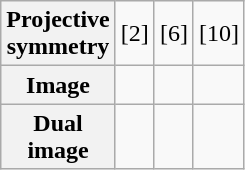<table class=wikitable>
<tr align=center>
<th>Projective<br>symmetry</th>
<td>[2]</td>
<td>[6]</td>
<td>[10]</td>
</tr>
<tr>
<th>Image</th>
<td></td>
<td></td>
<td></td>
</tr>
<tr>
<th>Dual<br>image</th>
<td></td>
<td></td>
<td></td>
</tr>
</table>
